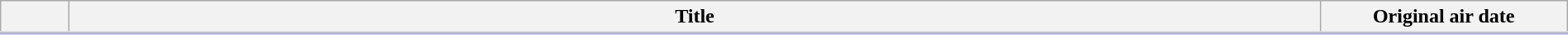<table class="plainrowheaders wikitable" style="width:100%; margin:auto; background:#FFF">
<tr style="border-bottom: 3px solid #CCF;">
<th style="width:3em;"></th>
<th>Title</th>
<th style="width:12em;">Original air date</th>
</tr>
<tr>
</tr>
</table>
